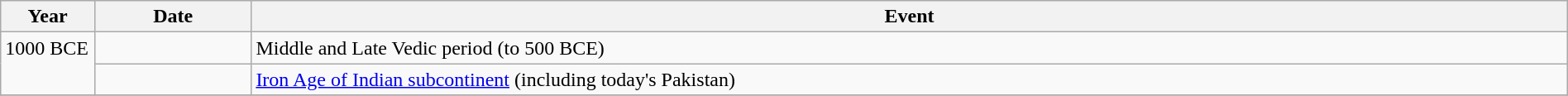<table class="wikitable" style="width:100%">
<tr>
<th style="width:6%">Year</th>
<th style="width:10%">Date</th>
<th>Event</th>
</tr>
<tr>
<td rowspan="2" style="vertical-align:top;">1000 BCE</td>
<td></td>
<td>Middle and Late Vedic period (to 500 BCE)</td>
</tr>
<tr>
<td></td>
<td><a href='#'>Iron Age of Indian subcontinent</a> (including today's Pakistan)</td>
</tr>
<tr>
</tr>
</table>
